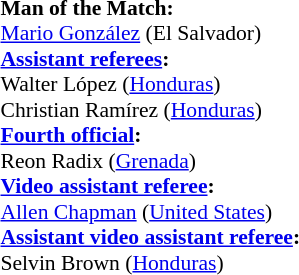<table width=50% style="font-size:90%">
<tr>
<td><br><strong>Man of the Match:</strong>
<br><a href='#'>Mario González</a> (El Salvador)<br><strong><a href='#'>Assistant referees</a>:</strong>
<br>Walter López (<a href='#'>Honduras</a>)
<br>Christian Ramírez (<a href='#'>Honduras</a>)
<br><strong><a href='#'>Fourth official</a>:</strong>
<br>Reon Radix (<a href='#'>Grenada</a>)
<br><strong><a href='#'>Video assistant referee</a>:</strong>
<br><a href='#'>Allen Chapman</a> (<a href='#'>United States</a>)
<br><strong><a href='#'>Assistant video assistant referee</a>:</strong>
<br>Selvin Brown (<a href='#'>Honduras</a>)</td>
</tr>
</table>
